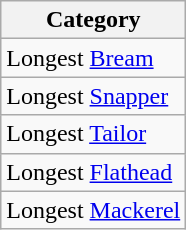<table class="wikitable" align="center">
<tr>
<th>Category</th>
</tr>
<tr>
<td>Longest <a href='#'>Bream</a></td>
</tr>
<tr>
<td>Longest <a href='#'>Snapper</a></td>
</tr>
<tr>
<td>Longest <a href='#'>Tailor</a></td>
</tr>
<tr>
<td>Longest <a href='#'>Flathead</a></td>
</tr>
<tr>
<td>Longest <a href='#'>Mackerel</a></td>
</tr>
</table>
